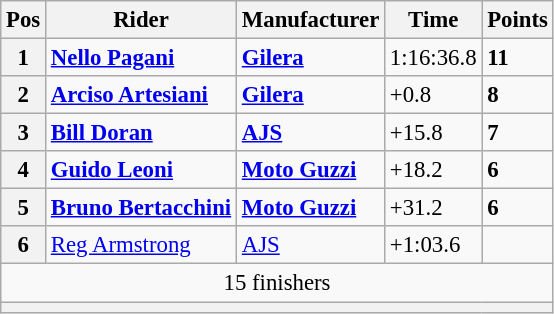<table class="wikitable" style="font-size: 95%;">
<tr>
<th>Pos</th>
<th>Rider</th>
<th>Manufacturer</th>
<th>Time</th>
<th>Points</th>
</tr>
<tr>
<th>1</th>
<td> <strong><a href='#'>Nello Pagani</a></strong></td>
<td><strong><a href='#'>Gilera</a></strong></td>
<td>1:16:36.8</td>
<td><strong>11</strong></td>
</tr>
<tr>
<th>2</th>
<td> <strong><a href='#'>Arciso Artesiani</a></strong></td>
<td><strong><a href='#'>Gilera</a></strong></td>
<td>+0.8</td>
<td><strong>8</strong></td>
</tr>
<tr>
<th>3</th>
<td> <strong><a href='#'>Bill Doran</a></strong></td>
<td><strong><a href='#'>AJS</a></strong></td>
<td>+15.8</td>
<td><strong>7</strong></td>
</tr>
<tr>
<th>4</th>
<td> <strong><a href='#'>Guido Leoni</a></strong></td>
<td><strong><a href='#'>Moto Guzzi</a></strong></td>
<td>+18.2</td>
<td><strong>6</strong></td>
</tr>
<tr>
<th>5</th>
<td> <strong><a href='#'>Bruno Bertacchini</a></strong></td>
<td><strong><a href='#'>Moto Guzzi</a></strong></td>
<td>+31.2</td>
<td><strong>6</strong></td>
</tr>
<tr>
<th>6</th>
<td> <a href='#'>Reg Armstrong</a></td>
<td><a href='#'>AJS</a></td>
<td>+1:03.6</td>
<td></td>
</tr>
<tr>
<td colspan=5 align=center>15 finishers</td>
</tr>
<tr>
<th colspan=5></th>
</tr>
</table>
